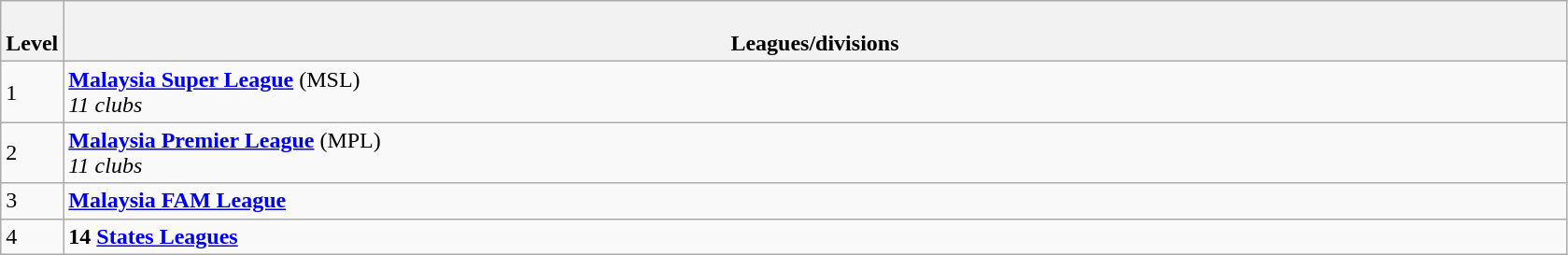<table class="wikitable" style="text-align: centre;">
<tr>
<th colspan="1" width="4%"><br>Level</th>
<th colspan="2" width="96%"><br>Leagues/divisions</th>
</tr>
<tr>
<td>1</td>
<td><strong><a href='#'>Malaysia Super League</a></strong> (MSL)<br><em>11 clubs</em></td>
</tr>
<tr>
<td>2</td>
<td><strong><a href='#'>Malaysia Premier League</a></strong> (MPL)<br><em>11 clubs</em></td>
</tr>
<tr>
<td>3</td>
<td><strong><a href='#'>Malaysia FAM League</a></strong></td>
</tr>
<tr>
<td>4</td>
<td><strong>14 <a href='#'>States Leagues</a></strong></td>
</tr>
</table>
